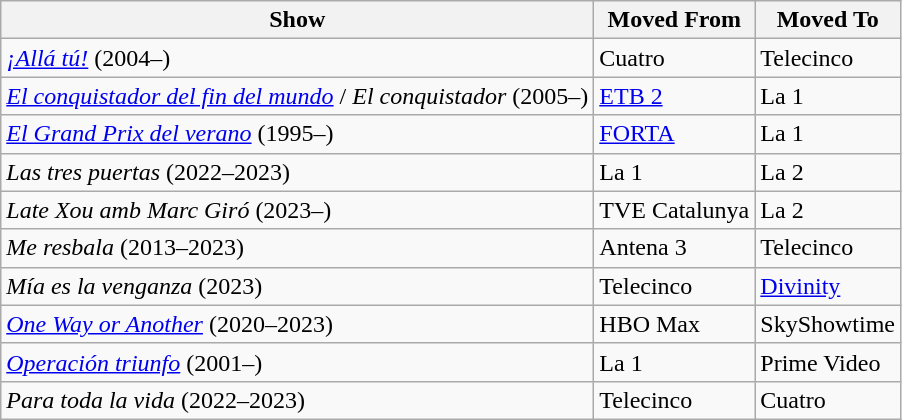<table class="wikitable sortable">
<tr ">
<th>Show</th>
<th>Moved From</th>
<th>Moved To</th>
</tr>
<tr>
<td><em><a href='#'>¡Allá tú!</a></em> (2004–)</td>
<td>Cuatro</td>
<td>Telecinco</td>
</tr>
<tr>
<td><em><a href='#'>El conquistador del fin del mundo</a></em> / <em>El conquistador</em> (2005–)</td>
<td><a href='#'>ETB 2</a></td>
<td>La 1</td>
</tr>
<tr>
<td><em><a href='#'>El Grand Prix del verano</a></em> (1995–)</td>
<td><a href='#'>FORTA</a></td>
<td>La 1</td>
</tr>
<tr>
<td><em>Las tres puertas</em> (2022–2023)</td>
<td>La 1</td>
<td>La 2</td>
</tr>
<tr>
<td><em>Late Xou amb Marc Giró</em> (2023–)</td>
<td>TVE Catalunya</td>
<td>La 2</td>
</tr>
<tr>
<td><em>Me resbala</em> (2013–2023)</td>
<td>Antena 3</td>
<td>Telecinco</td>
</tr>
<tr>
<td><em>Mía es la venganza</em> (2023)</td>
<td>Telecinco</td>
<td><a href='#'>Divinity</a></td>
</tr>
<tr>
<td><em><a href='#'>One Way or Another</a></em> (2020–2023)</td>
<td>HBO Max</td>
<td>SkyShowtime</td>
</tr>
<tr>
<td><em><a href='#'>Operación triunfo</a></em> (2001–)</td>
<td>La 1</td>
<td>Prime Video</td>
</tr>
<tr>
<td><em>Para toda la vida</em> (2022–2023)</td>
<td>Telecinco</td>
<td>Cuatro</td>
</tr>
</table>
